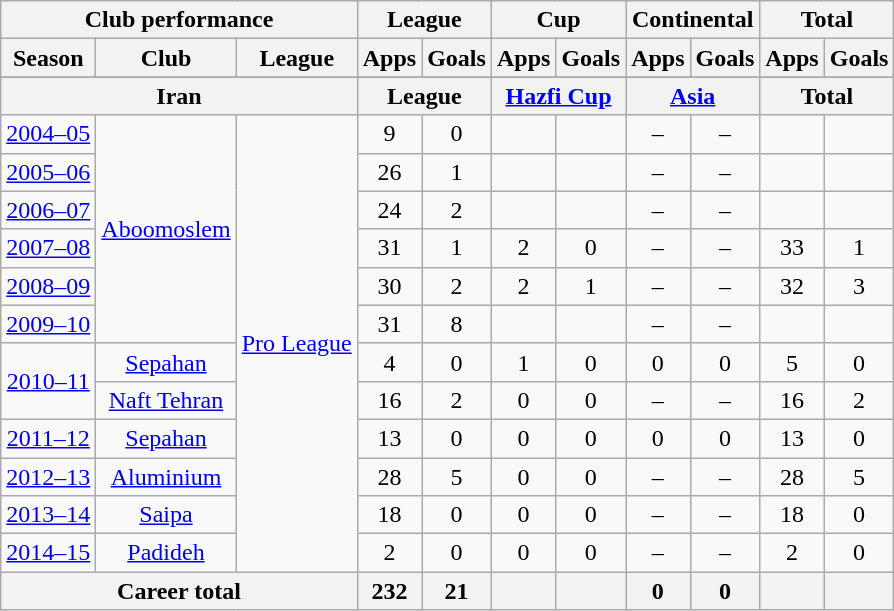<table class="wikitable" style="text-align:center">
<tr>
<th colspan=3>Club performance</th>
<th colspan=2>League</th>
<th colspan=2>Cup</th>
<th colspan=2>Continental</th>
<th colspan=2>Total</th>
</tr>
<tr>
<th>Season</th>
<th>Club</th>
<th>League</th>
<th>Apps</th>
<th>Goals</th>
<th>Apps</th>
<th>Goals</th>
<th>Apps</th>
<th>Goals</th>
<th>Apps</th>
<th>Goals</th>
</tr>
<tr>
</tr>
<tr>
<th colspan=3>Iran</th>
<th colspan=2>League</th>
<th colspan=2><a href='#'>Hazfi Cup</a></th>
<th colspan=2><a href='#'>Asia</a></th>
<th colspan=2>Total</th>
</tr>
<tr>
<td><a href='#'>2004–05</a></td>
<td rowspan="6"><a href='#'>Aboomoslem</a></td>
<td rowspan="12"><a href='#'>Pro League</a></td>
<td>9</td>
<td>0</td>
<td></td>
<td></td>
<td>–</td>
<td>–</td>
<td></td>
<td></td>
</tr>
<tr>
<td><a href='#'>2005–06</a></td>
<td>26</td>
<td>1</td>
<td></td>
<td></td>
<td>–</td>
<td>–</td>
<td></td>
<td></td>
</tr>
<tr>
<td><a href='#'>2006–07</a></td>
<td>24</td>
<td>2</td>
<td></td>
<td></td>
<td>–</td>
<td>–</td>
<td></td>
<td></td>
</tr>
<tr>
<td><a href='#'>2007–08</a></td>
<td>31</td>
<td>1</td>
<td>2</td>
<td>0</td>
<td>–</td>
<td>–</td>
<td>33</td>
<td>1</td>
</tr>
<tr>
<td><a href='#'>2008–09</a></td>
<td>30</td>
<td>2</td>
<td>2</td>
<td>1</td>
<td>–</td>
<td>–</td>
<td>32</td>
<td>3</td>
</tr>
<tr>
<td><a href='#'>2009–10</a></td>
<td>31</td>
<td>8</td>
<td></td>
<td></td>
<td>–</td>
<td>–</td>
<td></td>
<td></td>
</tr>
<tr>
<td rowspan="2"><a href='#'>2010–11</a></td>
<td><a href='#'>Sepahan</a></td>
<td>4</td>
<td>0</td>
<td>1</td>
<td>0</td>
<td>0</td>
<td>0</td>
<td>5</td>
<td>0</td>
</tr>
<tr>
<td><a href='#'>Naft Tehran</a></td>
<td>16</td>
<td>2</td>
<td>0</td>
<td>0</td>
<td>–</td>
<td>–</td>
<td>16</td>
<td>2</td>
</tr>
<tr>
<td><a href='#'>2011–12</a></td>
<td><a href='#'>Sepahan</a></td>
<td>13</td>
<td>0</td>
<td>0</td>
<td>0</td>
<td>0</td>
<td>0</td>
<td>13</td>
<td>0</td>
</tr>
<tr>
<td><a href='#'>2012–13</a></td>
<td><a href='#'>Aluminium</a></td>
<td>28</td>
<td>5</td>
<td>0</td>
<td>0</td>
<td>–</td>
<td>–</td>
<td>28</td>
<td>5</td>
</tr>
<tr>
<td><a href='#'>2013–14</a></td>
<td><a href='#'>Saipa</a></td>
<td>18</td>
<td>0</td>
<td>0</td>
<td>0</td>
<td>–</td>
<td>–</td>
<td>18</td>
<td>0</td>
</tr>
<tr>
<td><a href='#'>2014–15</a></td>
<td><a href='#'>Padideh</a></td>
<td>2</td>
<td>0</td>
<td>0</td>
<td>0</td>
<td>–</td>
<td>–</td>
<td>2</td>
<td>0</td>
</tr>
<tr>
<th colspan=3>Career total</th>
<th>232</th>
<th>21</th>
<th></th>
<th></th>
<th>0</th>
<th>0</th>
<th></th>
<th></th>
</tr>
</table>
